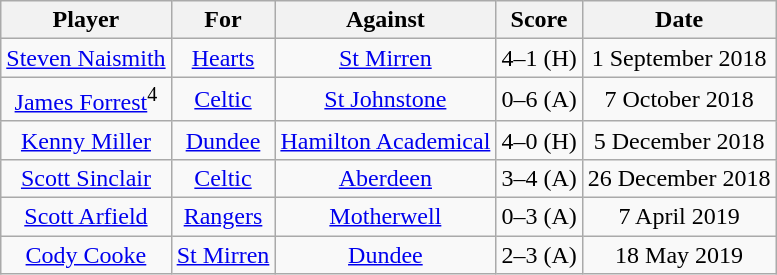<table class="wikitable" style="text-align:center">
<tr>
<th>Player</th>
<th>For</th>
<th>Against</th>
<th>Score</th>
<th>Date</th>
</tr>
<tr>
<td> <a href='#'>Steven Naismith</a></td>
<td><a href='#'>Hearts</a></td>
<td><a href='#'>St Mirren</a></td>
<td>4–1 (H)</td>
<td>1 September 2018</td>
</tr>
<tr>
<td> <a href='#'>James Forrest</a><sup>4</sup></td>
<td><a href='#'>Celtic</a></td>
<td><a href='#'>St Johnstone</a></td>
<td>0–6 (A)</td>
<td>7 October 2018</td>
</tr>
<tr>
<td> <a href='#'>Kenny Miller</a></td>
<td><a href='#'>Dundee</a></td>
<td><a href='#'>Hamilton Academical</a></td>
<td>4–0 (H)</td>
<td>5 December 2018</td>
</tr>
<tr>
<td> <a href='#'>Scott Sinclair</a></td>
<td><a href='#'>Celtic</a></td>
<td><a href='#'>Aberdeen</a></td>
<td>3–4 (A)</td>
<td>26 December 2018</td>
</tr>
<tr>
<td> <a href='#'>Scott Arfield</a></td>
<td><a href='#'>Rangers</a></td>
<td><a href='#'>Motherwell</a></td>
<td>0–3 (A)</td>
<td>7 April 2019</td>
</tr>
<tr>
<td> <a href='#'>Cody Cooke</a></td>
<td><a href='#'>St Mirren</a></td>
<td><a href='#'>Dundee</a></td>
<td>2–3 (A)</td>
<td>18 May 2019</td>
</tr>
</table>
